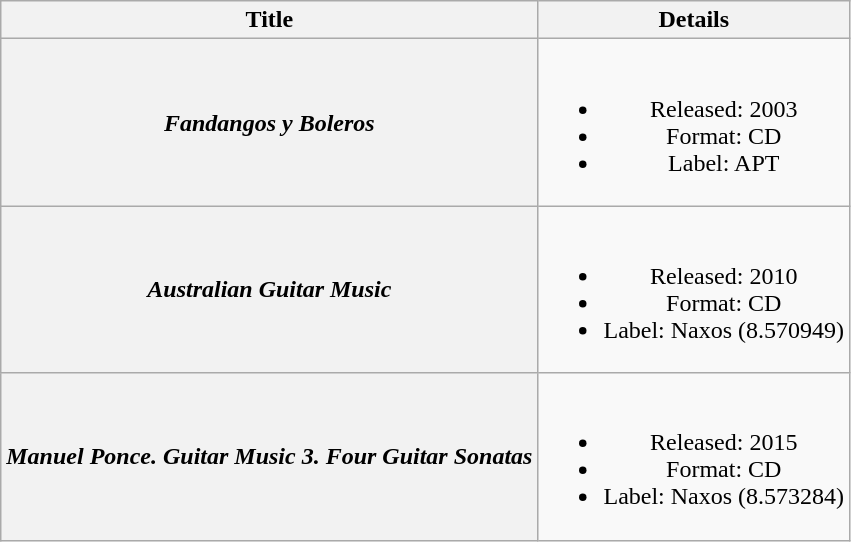<table class="wikitable plainrowheaders" style="text-align:center;" border="1">
<tr>
<th>Title</th>
<th>Details</th>
</tr>
<tr>
<th scope="row"><em>Fandangos y Boleros</em></th>
<td><br><ul><li>Released: 2003</li><li>Format: CD</li><li>Label: APT</li></ul></td>
</tr>
<tr>
<th scope="row"><em>Australian Guitar Music</em></th>
<td><br><ul><li>Released: 2010</li><li>Format: CD</li><li>Label: Naxos (8.570949)</li></ul></td>
</tr>
<tr>
<th scope="row"><em>Manuel Ponce. Guitar Music 3. Four Guitar Sonatas</em></th>
<td><br><ul><li>Released: 2015</li><li>Format: CD</li><li>Label: Naxos (8.573284)</li></ul></td>
</tr>
</table>
